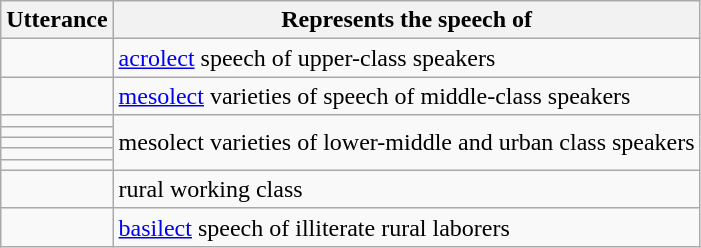<table class="wikitable">
<tr>
<th>Utterance</th>
<th>Represents the speech of</th>
</tr>
<tr>
<td></td>
<td><a href='#'>acrolect</a> speech of upper-class speakers</td>
</tr>
<tr>
<td></td>
<td><a href='#'>mesolect</a> varieties of speech of middle-class speakers</td>
</tr>
<tr>
<td></td>
<td rowspan=5>mesolect varieties of lower-middle and urban class speakers</td>
</tr>
<tr>
<td></td>
</tr>
<tr>
<td></td>
</tr>
<tr>
<td></td>
</tr>
<tr>
<td></td>
</tr>
<tr>
<td></td>
<td>rural working class</td>
</tr>
<tr>
<td></td>
<td><a href='#'>basilect</a> speech of illiterate rural laborers</td>
</tr>
</table>
